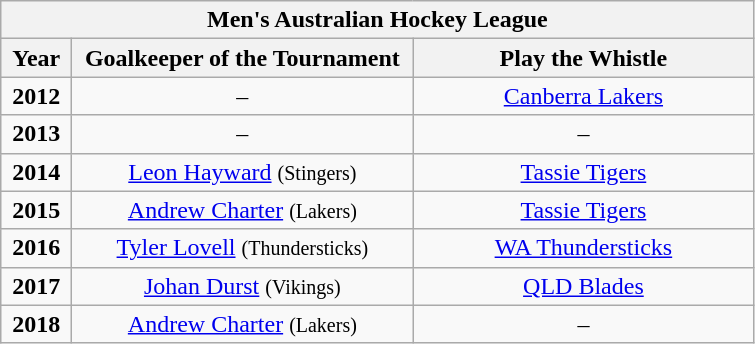<table class="wikitable" style="text-align: center;">
<tr>
<th colspan=9><strong>Men's Australian Hockey League</strong></th>
</tr>
<tr>
<th style="width: 40px;">Year</th>
<th style="width: 220px;">Goalkeeper of the Tournament</th>
<th style="width: 220px;">Play the Whistle</th>
</tr>
<tr>
<td><strong>2012</strong></td>
<td>–</td>
<td><a href='#'>Canberra Lakers</a></td>
</tr>
<tr>
<td><strong>2013</strong></td>
<td>–</td>
<td>–</td>
</tr>
<tr>
<td><strong>2014</strong></td>
<td><a href='#'>Leon Hayward</a> <small>(Stingers)</small></td>
<td><a href='#'>Tassie Tigers</a></td>
</tr>
<tr>
<td><strong>2015</strong></td>
<td><a href='#'>Andrew Charter</a> <small>(Lakers)</small></td>
<td><a href='#'>Tassie Tigers</a></td>
</tr>
<tr>
<td><strong>2016</strong></td>
<td><a href='#'>Tyler Lovell</a> <small>(Thundersticks)</small></td>
<td><a href='#'>WA Thundersticks</a></td>
</tr>
<tr>
<td><strong>2017</strong></td>
<td><a href='#'>Johan Durst</a> <small>(Vikings)</small></td>
<td><a href='#'>QLD Blades</a></td>
</tr>
<tr>
<td><strong>2018</strong></td>
<td><a href='#'>Andrew Charter</a> <small>(Lakers)</small></td>
<td>–</td>
</tr>
</table>
